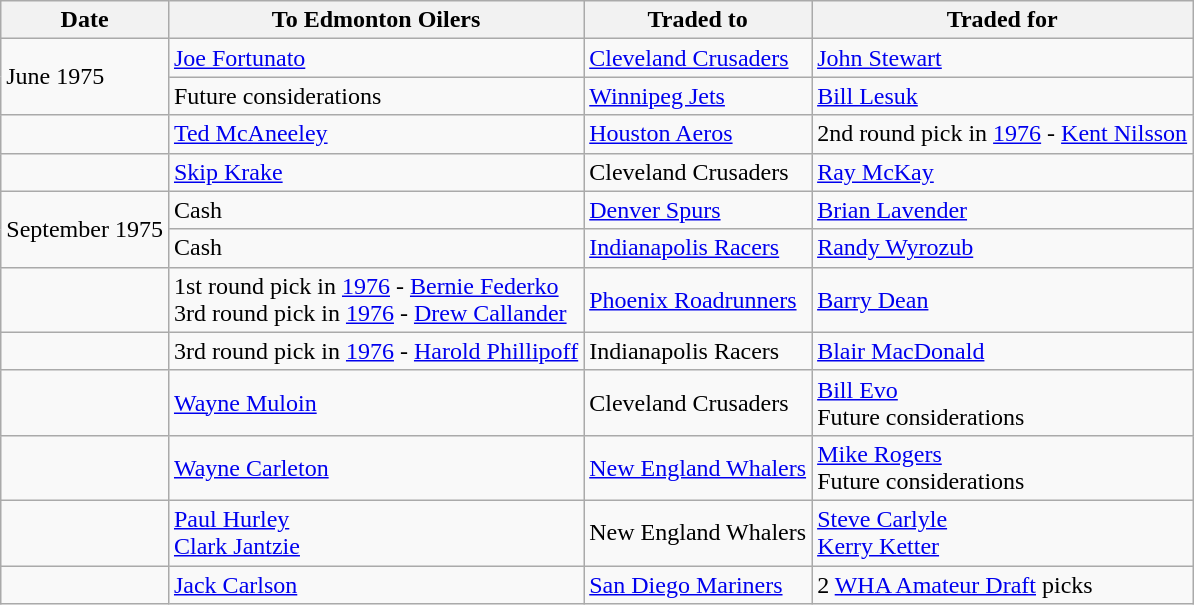<table class="wikitable">
<tr>
<th>Date</th>
<th>To Edmonton Oilers</th>
<th>Traded to</th>
<th>Traded for</th>
</tr>
<tr>
<td rowspan=2>June 1975</td>
<td><a href='#'>Joe Fortunato</a></td>
<td><a href='#'>Cleveland Crusaders</a></td>
<td><a href='#'>John Stewart</a></td>
</tr>
<tr>
<td>Future considerations</td>
<td><a href='#'>Winnipeg Jets</a></td>
<td><a href='#'>Bill Lesuk</a></td>
</tr>
<tr>
<td></td>
<td><a href='#'>Ted McAneeley</a></td>
<td><a href='#'>Houston Aeros</a></td>
<td>2nd round pick in <a href='#'>1976</a> - <a href='#'>Kent Nilsson</a></td>
</tr>
<tr>
<td></td>
<td><a href='#'>Skip Krake</a></td>
<td>Cleveland Crusaders</td>
<td><a href='#'>Ray McKay</a></td>
</tr>
<tr>
<td rowspan=2>September 1975</td>
<td>Cash</td>
<td><a href='#'>Denver Spurs</a></td>
<td><a href='#'>Brian Lavender</a></td>
</tr>
<tr>
<td>Cash</td>
<td><a href='#'>Indianapolis Racers</a></td>
<td><a href='#'>Randy Wyrozub</a></td>
</tr>
<tr>
<td></td>
<td>1st round pick in <a href='#'>1976</a> - <a href='#'>Bernie Federko</a><br>3rd round pick in <a href='#'>1976</a> - <a href='#'>Drew Callander</a></td>
<td><a href='#'>Phoenix Roadrunners</a></td>
<td><a href='#'>Barry Dean</a></td>
</tr>
<tr>
<td></td>
<td>3rd round pick in <a href='#'>1976</a> - <a href='#'>Harold Phillipoff</a></td>
<td>Indianapolis Racers</td>
<td><a href='#'>Blair MacDonald</a></td>
</tr>
<tr>
<td></td>
<td><a href='#'>Wayne Muloin</a></td>
<td>Cleveland Crusaders</td>
<td><a href='#'>Bill Evo</a><br>Future considerations</td>
</tr>
<tr>
<td></td>
<td><a href='#'>Wayne Carleton</a></td>
<td><a href='#'>New England Whalers</a></td>
<td><a href='#'>Mike Rogers</a><br>Future considerations</td>
</tr>
<tr>
<td></td>
<td><a href='#'>Paul Hurley</a><br><a href='#'>Clark Jantzie</a></td>
<td>New England Whalers</td>
<td><a href='#'>Steve Carlyle</a><br><a href='#'>Kerry Ketter</a></td>
</tr>
<tr>
<td></td>
<td><a href='#'>Jack Carlson</a></td>
<td><a href='#'>San Diego Mariners</a></td>
<td>2 <a href='#'>WHA Amateur Draft</a> picks</td>
</tr>
</table>
